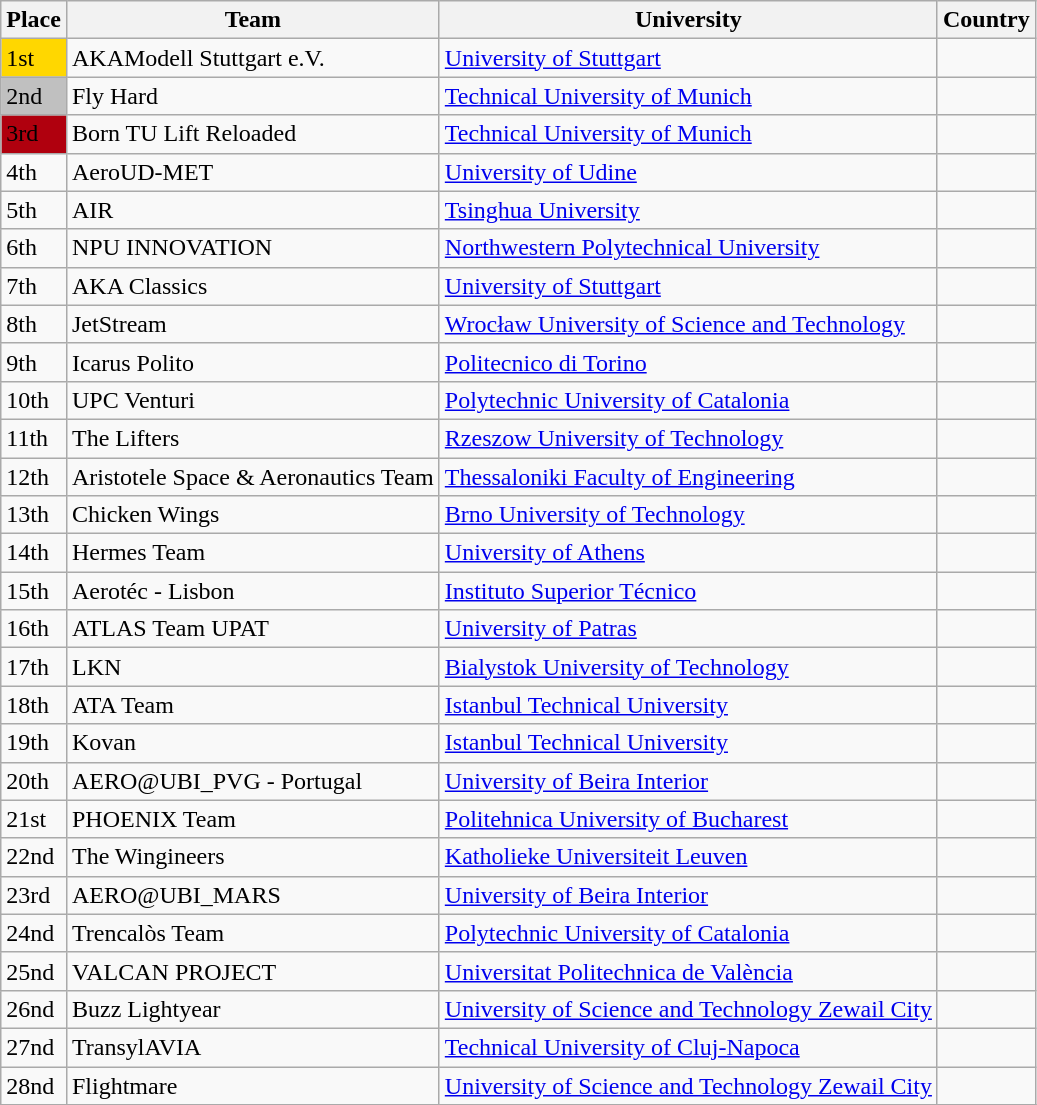<table class="wikitable" border="1">
<tr>
<th>Place</th>
<th>Team</th>
<th>University</th>
<th>Country</th>
</tr>
<tr --->
<td bgcolor="gold">1st</td>
<td>AKAModell Stuttgart e.V.</td>
<td><a href='#'>University of Stuttgart</a></td>
<td></td>
</tr>
<tr --->
<td bgcolor="silver">2nd</td>
<td>Fly Hard</td>
<td><a href='#'>Technical University of Munich</a></td>
<td></td>
</tr>
<tr --->
<td bgcolor="bronze">3rd</td>
<td>Born TU Lift Reloaded</td>
<td><a href='#'>Technical University of Munich</a></td>
<td></td>
</tr>
<tr --->
<td>4th</td>
<td>AeroUD-MET</td>
<td><a href='#'>University of Udine</a></td>
<td></td>
</tr>
<tr --->
<td>5th</td>
<td>AIR</td>
<td><a href='#'>Tsinghua University</a></td>
<td></td>
</tr>
<tr --->
<td>6th</td>
<td>NPU INNOVATION</td>
<td><a href='#'>Northwestern Polytechnical University</a></td>
<td></td>
</tr>
<tr --->
<td>7th</td>
<td>AKA Classics</td>
<td><a href='#'>University of Stuttgart</a></td>
<td></td>
</tr>
<tr --->
<td>8th</td>
<td>JetStream</td>
<td><a href='#'>Wrocław University of Science and Technology</a></td>
<td></td>
</tr>
<tr --->
<td>9th</td>
<td>Icarus Polito</td>
<td><a href='#'>Politecnico di Torino</a></td>
<td></td>
</tr>
<tr --->
<td>10th</td>
<td>UPC Venturi</td>
<td><a href='#'>Polytechnic University of Catalonia</a></td>
<td></td>
</tr>
<tr --->
<td>11th</td>
<td>The Lifters</td>
<td><a href='#'>Rzeszow University of Technology </a></td>
<td></td>
</tr>
<tr --->
<td>12th</td>
<td>Aristotele Space & Aeronautics Team</td>
<td><a href='#'>Thessaloniki Faculty of Engineering</a></td>
<td></td>
</tr>
<tr --->
<td>13th</td>
<td>Chicken Wings</td>
<td><a href='#'>Brno University of Technology</a></td>
<td></td>
</tr>
<tr --->
<td>14th</td>
<td>Hermes Team</td>
<td><a href='#'>University of Athens</a></td>
<td></td>
</tr>
<tr --->
<td>15th</td>
<td>Aerotéc - Lisbon</td>
<td><a href='#'>Instituto Superior Técnico</a></td>
<td></td>
</tr>
<tr --->
<td>16th</td>
<td>ATLAS Team UPAT</td>
<td><a href='#'>University of Patras</a></td>
<td></td>
</tr>
<tr --->
<td>17th</td>
<td>LKN</td>
<td><a href='#'>Bialystok University of Technology</a></td>
<td></td>
</tr>
<tr --->
<td>18th</td>
<td>ATA Team</td>
<td><a href='#'>Istanbul Technical University</a></td>
<td></td>
</tr>
<tr --->
<td>19th</td>
<td>Kovan</td>
<td><a href='#'>Istanbul Technical University</a></td>
<td></td>
</tr>
<tr --->
<td>20th</td>
<td>AERO@UBI_PVG - Portugal</td>
<td><a href='#'>University of Beira Interior</a></td>
<td></td>
</tr>
<tr --->
<td>21st</td>
<td>PHOENIX Team</td>
<td><a href='#'>Politehnica University of Bucharest</a></td>
<td></td>
</tr>
<tr --->
<td>22nd</td>
<td>The Wingineers</td>
<td><a href='#'>Katholieke Universiteit Leuven</a></td>
<td></td>
</tr>
<tr --->
<td>23rd</td>
<td>AERO@UBI_MARS</td>
<td><a href='#'>University of Beira Interior</a></td>
<td></td>
</tr>
<tr --->
<td>24nd</td>
<td>Trencalòs Team</td>
<td><a href='#'>Polytechnic University of Catalonia</a></td>
<td></td>
</tr>
<tr --->
<td>25nd</td>
<td>VALCAN PROJECT</td>
<td><a href='#'>Universitat Politechnica de València</a></td>
<td></td>
</tr>
<tr --->
<td>26nd</td>
<td>Buzz Lightyear</td>
<td><a href='#'>University of Science and Technology Zewail City</a></td>
<td></td>
</tr>
<tr --->
<td>27nd</td>
<td>TransylAVIA</td>
<td><a href='#'>Technical University of Cluj-Napoca</a></td>
<td></td>
</tr>
<tr --->
<td>28nd</td>
<td>Flightmare</td>
<td><a href='#'>University of Science and Technology Zewail City</a></td>
<td></td>
</tr>
<tr --->
</tr>
</table>
